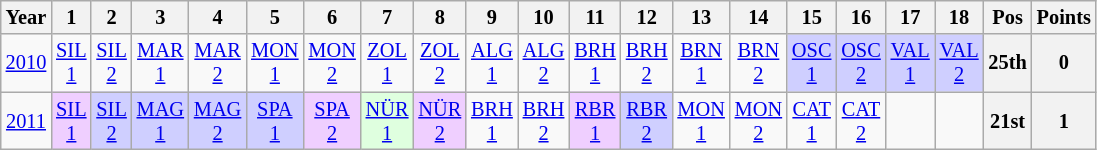<table class="wikitable" style="text-align:center; font-size:85%">
<tr>
<th>Year</th>
<th>1</th>
<th>2</th>
<th>3</th>
<th>4</th>
<th>5</th>
<th>6</th>
<th>7</th>
<th>8</th>
<th>9</th>
<th>10</th>
<th>11</th>
<th>12</th>
<th>13</th>
<th>14</th>
<th>15</th>
<th>16</th>
<th>17</th>
<th>18</th>
<th>Pos</th>
<th>Points</th>
</tr>
<tr>
<td><a href='#'>2010</a></td>
<td><a href='#'>SIL<br>1</a></td>
<td><a href='#'>SIL<br>2</a></td>
<td><a href='#'>MAR<br>1</a></td>
<td><a href='#'>MAR<br>2</a></td>
<td><a href='#'>MON<br>1</a></td>
<td><a href='#'>MON<br>2</a></td>
<td><a href='#'>ZOL<br>1</a></td>
<td><a href='#'>ZOL<br>2</a></td>
<td><a href='#'>ALG<br>1</a></td>
<td><a href='#'>ALG<br>2</a></td>
<td><a href='#'>BRH<br>1</a></td>
<td><a href='#'>BRH<br>2</a></td>
<td><a href='#'>BRN<br>1</a></td>
<td><a href='#'>BRN<br>2</a></td>
<td style="background:#CFCFFF;"><a href='#'>OSC<br>1</a><br></td>
<td style="background:#CFCFFF;"><a href='#'>OSC<br>2</a><br></td>
<td style="background:#CFCFFF;"><a href='#'>VAL<br>1</a><br></td>
<td style="background:#CFCFFF;"><a href='#'>VAL<br>2</a><br></td>
<th>25th</th>
<th>0</th>
</tr>
<tr>
<td><a href='#'>2011</a></td>
<td style="background:#EFCFFF;"><a href='#'>SIL<br>1</a><br></td>
<td style="background:#CFCFFF;"><a href='#'>SIL<br>2</a><br></td>
<td style="background:#CFCFFF;"><a href='#'>MAG<br>1</a><br></td>
<td style="background:#CFCFFF;"><a href='#'>MAG<br>2</a><br></td>
<td style="background:#CFCFFF;"><a href='#'>SPA<br>1</a><br></td>
<td style="background:#EFCFFF;"><a href='#'>SPA<br>2</a><br></td>
<td style="background:#DFFFDF;"><a href='#'>NÜR<br>1</a><br></td>
<td style="background:#EFCFFF;"><a href='#'>NÜR<br>2</a><br></td>
<td><a href='#'>BRH<br>1</a></td>
<td><a href='#'>BRH<br>2</a></td>
<td style="background:#EFCFFF;"><a href='#'>RBR<br>1</a><br></td>
<td style="background:#CFCFFF;"><a href='#'>RBR<br>2</a><br></td>
<td><a href='#'>MON<br>1</a></td>
<td><a href='#'>MON<br>2</a></td>
<td><a href='#'>CAT<br>1</a></td>
<td><a href='#'>CAT<br>2</a></td>
<td></td>
<td></td>
<th>21st</th>
<th>1</th>
</tr>
</table>
